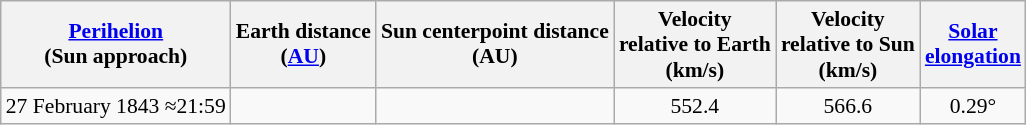<table class="wikitable" style="text-align: center; font-size: 0.9em;">
<tr>
<th><a href='#'>Perihelion</a><br>(Sun approach)</th>
<th>Earth distance<br>(<a href='#'>AU</a>)</th>
<th>Sun centerpoint distance<br>(AU)</th>
<th>Velocity<br>relative to Earth<br>(km/s)</th>
<th>Velocity<br>relative to Sun<br>(km/s)</th>
<th><a href='#'>Solar<br>elongation</a></th>
</tr>
<tr>
<td>27 February 1843 ≈21:59</td>
<td></td>
<td></td>
<td>552.4</td>
<td>566.6</td>
<td>0.29°</td>
</tr>
</table>
